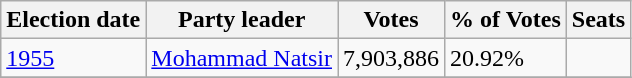<table class="wikitable">
<tr>
<th>Election date</th>
<th>Party leader</th>
<th>Votes</th>
<th>% of Votes</th>
<th>Seats</th>
</tr>
<tr>
<td><a href='#'>1955</a></td>
<td><a href='#'>Mohammad Natsir</a></td>
<td>7,903,886</td>
<td>20.92%</td>
<td></td>
</tr>
<tr>
</tr>
</table>
